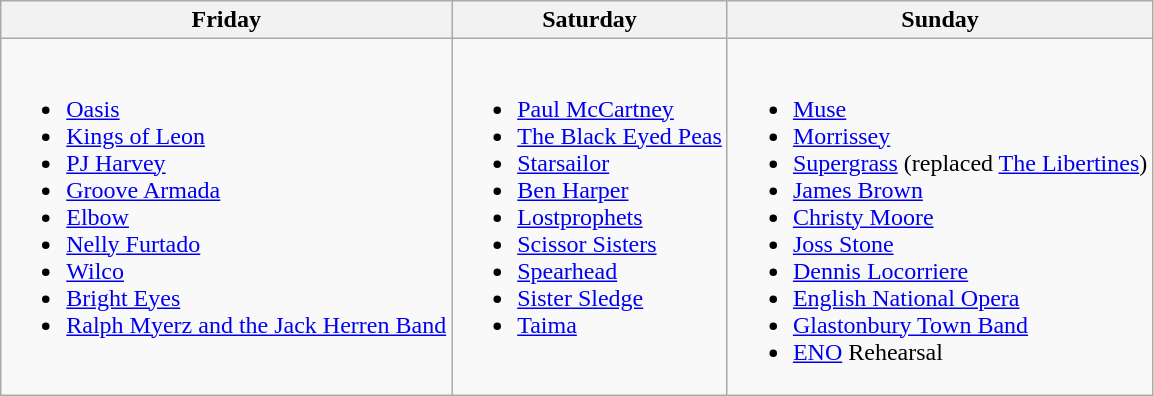<table class="wikitable">
<tr>
<th>Friday</th>
<th>Saturday</th>
<th>Sunday</th>
</tr>
<tr valign="top">
<td><br><ul><li><a href='#'>Oasis</a></li><li><a href='#'>Kings of Leon</a></li><li><a href='#'>PJ Harvey</a></li><li><a href='#'>Groove Armada</a></li><li><a href='#'>Elbow</a></li><li><a href='#'>Nelly Furtado</a></li><li><a href='#'>Wilco</a></li><li><a href='#'>Bright Eyes</a></li><li><a href='#'>Ralph Myerz and the Jack Herren Band</a></li></ul></td>
<td><br><ul><li><a href='#'>Paul McCartney</a></li><li><a href='#'>The Black Eyed Peas</a></li><li><a href='#'>Starsailor</a></li><li><a href='#'>Ben Harper</a></li><li><a href='#'>Lostprophets</a></li><li><a href='#'>Scissor Sisters</a></li><li><a href='#'>Spearhead</a></li><li><a href='#'>Sister Sledge</a></li><li><a href='#'>Taima</a></li></ul></td>
<td><br><ul><li><a href='#'>Muse</a></li><li><a href='#'>Morrissey</a></li><li><a href='#'>Supergrass</a> (replaced <a href='#'>The Libertines</a>)</li><li><a href='#'>James Brown</a></li><li><a href='#'>Christy Moore</a></li><li><a href='#'>Joss Stone</a></li><li><a href='#'>Dennis Locorriere</a></li><li><a href='#'>English National Opera</a></li><li><a href='#'>Glastonbury Town Band</a></li><li><a href='#'>ENO</a> Rehearsal</li></ul></td>
</tr>
</table>
